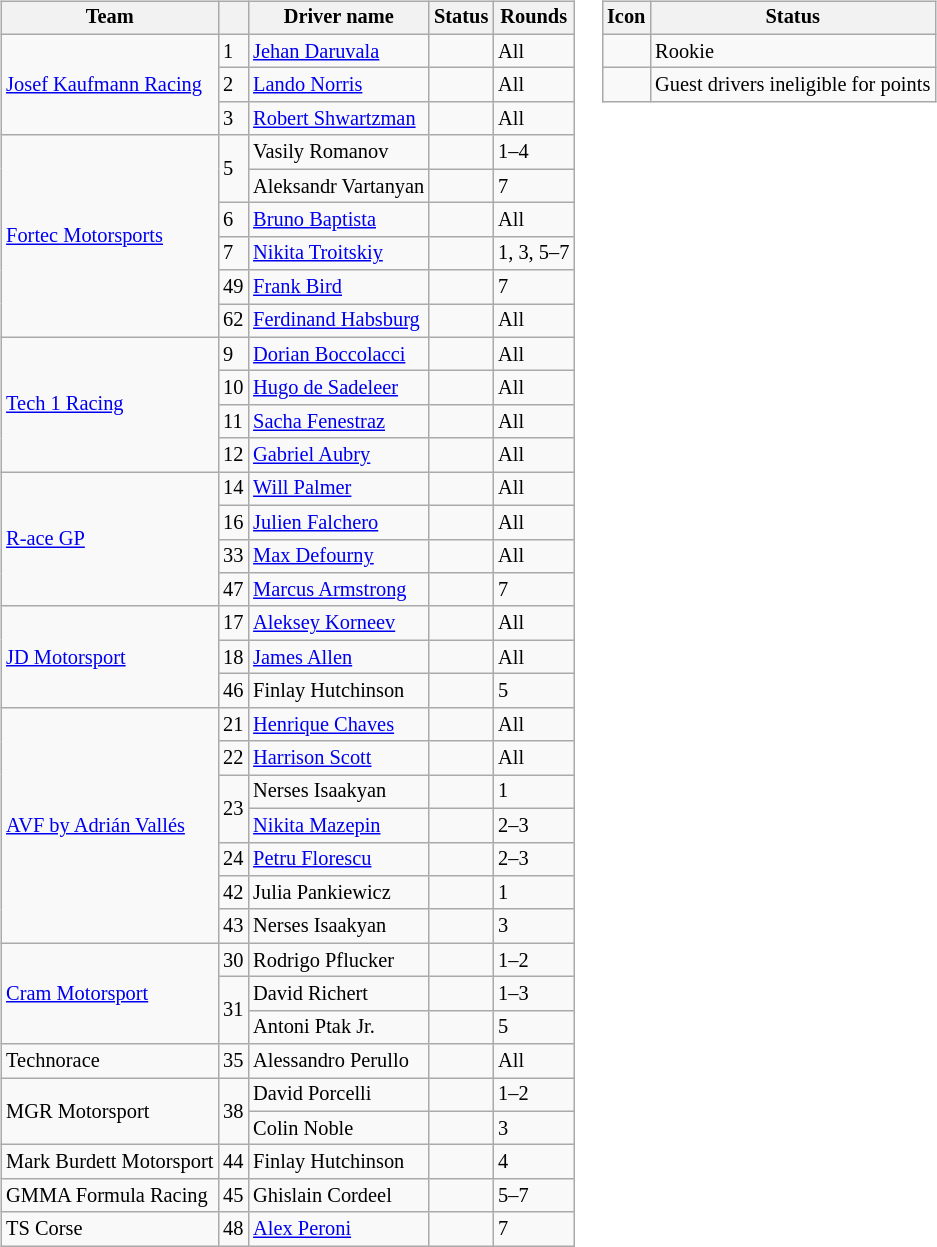<table>
<tr>
<td><br><table class="wikitable" style="font-size: 85%;">
<tr>
<th>Team</th>
<th></th>
<th>Driver name</th>
<th>Status</th>
<th>Rounds</th>
</tr>
<tr>
<td rowspan=3> <a href='#'>Josef Kaufmann Racing</a></td>
<td>1</td>
<td> <a href='#'>Jehan Daruvala</a></td>
<td></td>
<td>All</td>
</tr>
<tr>
<td>2</td>
<td> <a href='#'>Lando Norris</a></td>
<td align=center></td>
<td>All</td>
</tr>
<tr>
<td>3</td>
<td> <a href='#'>Robert Shwartzman</a></td>
<td align=center></td>
<td>All</td>
</tr>
<tr>
<td rowspan=6> <a href='#'>Fortec Motorsports</a></td>
<td rowspan=2>5</td>
<td> Vasily Romanov</td>
<td></td>
<td>1–4</td>
</tr>
<tr>
<td> Aleksandr Vartanyan</td>
<td align=center> </td>
<td>7</td>
</tr>
<tr>
<td>6</td>
<td> <a href='#'>Bruno Baptista</a></td>
<td></td>
<td>All</td>
</tr>
<tr>
<td>7</td>
<td> <a href='#'>Nikita Troitskiy</a></td>
<td align=center> </td>
<td>1, 3, 5–7</td>
</tr>
<tr>
<td>49</td>
<td> <a href='#'>Frank Bird</a></td>
<td align=center> </td>
<td>7</td>
</tr>
<tr>
<td>62</td>
<td> <a href='#'>Ferdinand Habsburg</a></td>
<td></td>
<td>All</td>
</tr>
<tr>
<td rowspan=4> <a href='#'>Tech 1 Racing</a></td>
<td>9</td>
<td> <a href='#'>Dorian Boccolacci</a></td>
<td></td>
<td>All</td>
</tr>
<tr>
<td>10</td>
<td> <a href='#'>Hugo de Sadeleer</a></td>
<td></td>
<td>All</td>
</tr>
<tr>
<td>11</td>
<td> <a href='#'>Sacha Fenestraz</a></td>
<td align=center></td>
<td>All</td>
</tr>
<tr>
<td>12</td>
<td> <a href='#'>Gabriel Aubry</a></td>
<td align=center></td>
<td>All</td>
</tr>
<tr>
<td rowspan=4> <a href='#'>R-ace GP</a></td>
<td>14</td>
<td> <a href='#'>Will Palmer</a></td>
<td align=center></td>
<td>All</td>
</tr>
<tr>
<td>16</td>
<td> <a href='#'>Julien Falchero</a></td>
<td align=center></td>
<td>All</td>
</tr>
<tr>
<td>33</td>
<td> <a href='#'>Max Defourny</a></td>
<td></td>
<td>All</td>
</tr>
<tr>
<td>47</td>
<td> <a href='#'>Marcus Armstrong</a></td>
<td align=center> </td>
<td>7</td>
</tr>
<tr>
<td rowspan=3> <a href='#'>JD Motorsport</a></td>
<td>17</td>
<td> <a href='#'>Aleksey Korneev</a></td>
<td align=center></td>
<td>All</td>
</tr>
<tr>
<td>18</td>
<td> <a href='#'>James Allen</a></td>
<td></td>
<td>All</td>
</tr>
<tr>
<td>46</td>
<td> Finlay Hutchinson</td>
<td align=center> </td>
<td>5</td>
</tr>
<tr>
<td rowspan=7> <a href='#'>AVF by Adrián Vallés</a></td>
<td>21</td>
<td> <a href='#'>Henrique Chaves</a></td>
<td></td>
<td>All</td>
</tr>
<tr>
<td>22</td>
<td> <a href='#'>Harrison Scott</a></td>
<td></td>
<td>All</td>
</tr>
<tr>
<td rowspan=2>23</td>
<td> Nerses Isaakyan</td>
<td align=center> </td>
<td>1</td>
</tr>
<tr>
<td> <a href='#'>Nikita Mazepin</a></td>
<td></td>
<td>2–3</td>
</tr>
<tr>
<td>24</td>
<td> <a href='#'>Petru Florescu</a></td>
<td align=center></td>
<td>2–3</td>
</tr>
<tr>
<td>42</td>
<td> Julia Pankiewicz</td>
<td align=center> </td>
<td>1</td>
</tr>
<tr>
<td>43</td>
<td> Nerses Isaakyan</td>
<td align=center> </td>
<td>3</td>
</tr>
<tr>
<td rowspan=3> <a href='#'>Cram Motorsport</a></td>
<td>30</td>
<td> Rodrigo Pflucker</td>
<td align=center></td>
<td>1–2</td>
</tr>
<tr>
<td rowspan=2>31</td>
<td> David Richert</td>
<td></td>
<td>1–3</td>
</tr>
<tr>
<td> Antoni Ptak Jr.</td>
<td align=center></td>
<td>5</td>
</tr>
<tr>
<td> Technorace</td>
<td>35</td>
<td> Alessandro Perullo</td>
<td align=center></td>
<td>All</td>
</tr>
<tr>
<td rowspan=2> MGR Motorsport</td>
<td rowspan=2>38</td>
<td> David Porcelli</td>
<td align=center></td>
<td>1–2</td>
</tr>
<tr>
<td> Colin Noble</td>
<td align=center></td>
<td>3</td>
</tr>
<tr>
<td> Mark Burdett Motorsport</td>
<td>44</td>
<td> Finlay Hutchinson</td>
<td align=center> </td>
<td>4</td>
</tr>
<tr>
<td> GMMA Formula Racing</td>
<td>45</td>
<td> Ghislain Cordeel</td>
<td align=center> </td>
<td>5–7</td>
</tr>
<tr>
<td> TS Corse</td>
<td>48</td>
<td> <a href='#'>Alex Peroni</a></td>
<td align=center></td>
<td>7</td>
</tr>
</table>
</td>
<td valign="top"><br><table class="wikitable" style="font-size: 85%;">
<tr>
<th>Icon</th>
<th>Status</th>
</tr>
<tr>
<td align=center></td>
<td>Rookie</td>
</tr>
<tr>
<td align=center></td>
<td>Guest drivers ineligible for points</td>
</tr>
</table>
</td>
</tr>
</table>
